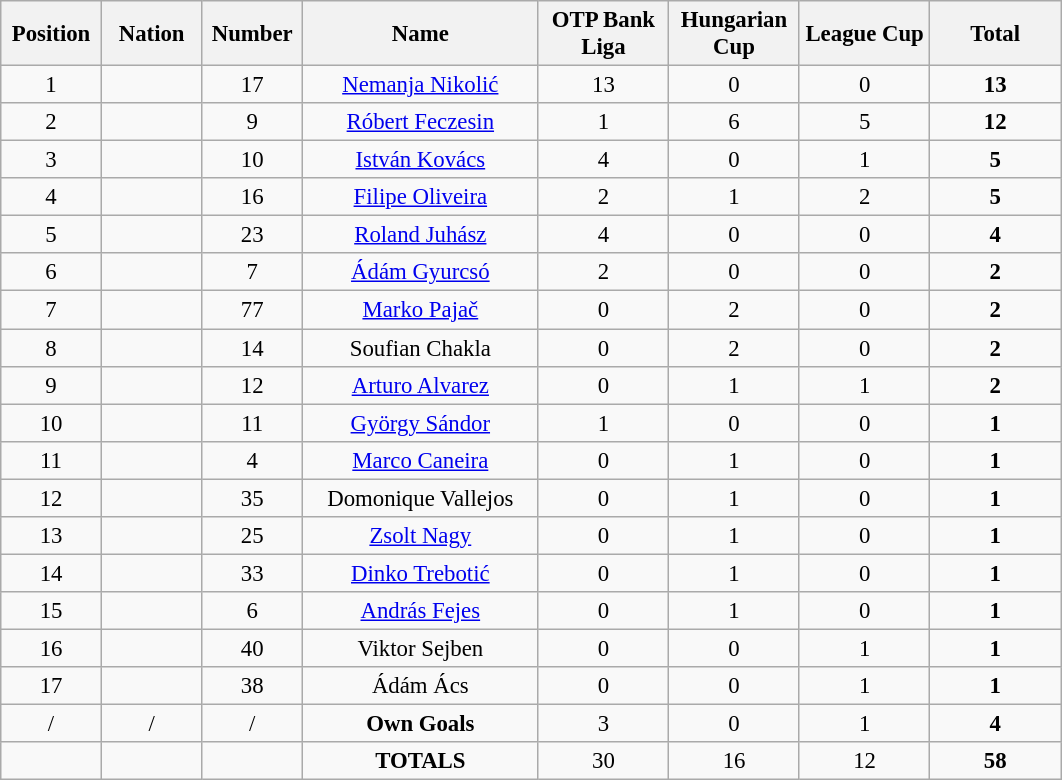<table class="wikitable" style="font-size: 95%; text-align: center;">
<tr>
<th width=60>Position</th>
<th width=60>Nation</th>
<th width=60>Number</th>
<th width=150>Name</th>
<th width=80>OTP Bank Liga</th>
<th width=80>Hungarian Cup</th>
<th width=80>League Cup</th>
<th width=80>Total</th>
</tr>
<tr>
<td>1</td>
<td></td>
<td>17</td>
<td><a href='#'>Nemanja Nikolić</a></td>
<td>13</td>
<td>0</td>
<td>0</td>
<td><strong>13</strong></td>
</tr>
<tr>
<td>2</td>
<td></td>
<td>9</td>
<td><a href='#'>Róbert Feczesin</a></td>
<td>1</td>
<td>6</td>
<td>5</td>
<td><strong>12</strong></td>
</tr>
<tr>
<td>3</td>
<td></td>
<td>10</td>
<td><a href='#'>István Kovács</a></td>
<td>4</td>
<td>0</td>
<td>1</td>
<td><strong>5</strong></td>
</tr>
<tr>
<td>4</td>
<td></td>
<td>16</td>
<td><a href='#'>Filipe Oliveira</a></td>
<td>2</td>
<td>1</td>
<td>2</td>
<td><strong>5</strong></td>
</tr>
<tr>
<td>5</td>
<td></td>
<td>23</td>
<td><a href='#'>Roland Juhász</a></td>
<td>4</td>
<td>0</td>
<td>0</td>
<td><strong>4</strong></td>
</tr>
<tr>
<td>6</td>
<td></td>
<td>7</td>
<td><a href='#'>Ádám Gyurcsó</a></td>
<td>2</td>
<td>0</td>
<td>0</td>
<td><strong>2</strong></td>
</tr>
<tr>
<td>7</td>
<td></td>
<td>77</td>
<td><a href='#'>Marko Pajač</a></td>
<td>0</td>
<td>2</td>
<td>0</td>
<td><strong>2</strong></td>
</tr>
<tr>
<td>8</td>
<td></td>
<td>14</td>
<td>Soufian Chakla</td>
<td>0</td>
<td>2</td>
<td>0</td>
<td><strong>2</strong></td>
</tr>
<tr>
<td>9</td>
<td></td>
<td>12</td>
<td><a href='#'>Arturo Alvarez</a></td>
<td>0</td>
<td>1</td>
<td>1</td>
<td><strong>2</strong></td>
</tr>
<tr>
<td>10</td>
<td></td>
<td>11</td>
<td><a href='#'>György Sándor</a></td>
<td>1</td>
<td>0</td>
<td>0</td>
<td><strong>1</strong></td>
</tr>
<tr>
<td>11</td>
<td></td>
<td>4</td>
<td><a href='#'>Marco Caneira</a></td>
<td>0</td>
<td>1</td>
<td>0</td>
<td><strong>1</strong></td>
</tr>
<tr>
<td>12</td>
<td></td>
<td>35</td>
<td>Domonique Vallejos</td>
<td>0</td>
<td>1</td>
<td>0</td>
<td><strong>1</strong></td>
</tr>
<tr>
<td>13</td>
<td></td>
<td>25</td>
<td><a href='#'>Zsolt Nagy</a></td>
<td>0</td>
<td>1</td>
<td>0</td>
<td><strong>1</strong></td>
</tr>
<tr>
<td>14</td>
<td></td>
<td>33</td>
<td><a href='#'>Dinko Trebotić</a></td>
<td>0</td>
<td>1</td>
<td>0</td>
<td><strong>1</strong></td>
</tr>
<tr>
<td>15</td>
<td></td>
<td>6</td>
<td><a href='#'>András Fejes</a></td>
<td>0</td>
<td>1</td>
<td>0</td>
<td><strong>1</strong></td>
</tr>
<tr>
<td>16</td>
<td></td>
<td>40</td>
<td>Viktor Sejben</td>
<td>0</td>
<td>0</td>
<td>1</td>
<td><strong>1</strong></td>
</tr>
<tr>
<td>17</td>
<td></td>
<td>38</td>
<td>Ádám Ács</td>
<td>0</td>
<td>0</td>
<td>1</td>
<td><strong>1</strong></td>
</tr>
<tr>
<td>/</td>
<td>/</td>
<td>/</td>
<td><strong>Own Goals</strong></td>
<td>3</td>
<td>0</td>
<td>1</td>
<td><strong>4</strong></td>
</tr>
<tr>
<td></td>
<td></td>
<td></td>
<td><strong>TOTALS</strong></td>
<td>30</td>
<td>16</td>
<td>12</td>
<td><strong>58</strong></td>
</tr>
</table>
